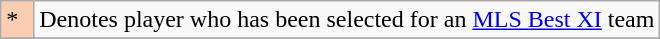<table class="wikitable">
<tr>
<td bgcolor="#FBCEB1" width="5%">*</td>
<td>Denotes player who has been selected for an <a href='#'>MLS Best XI</a> team</td>
</tr>
<tr>
</tr>
</table>
